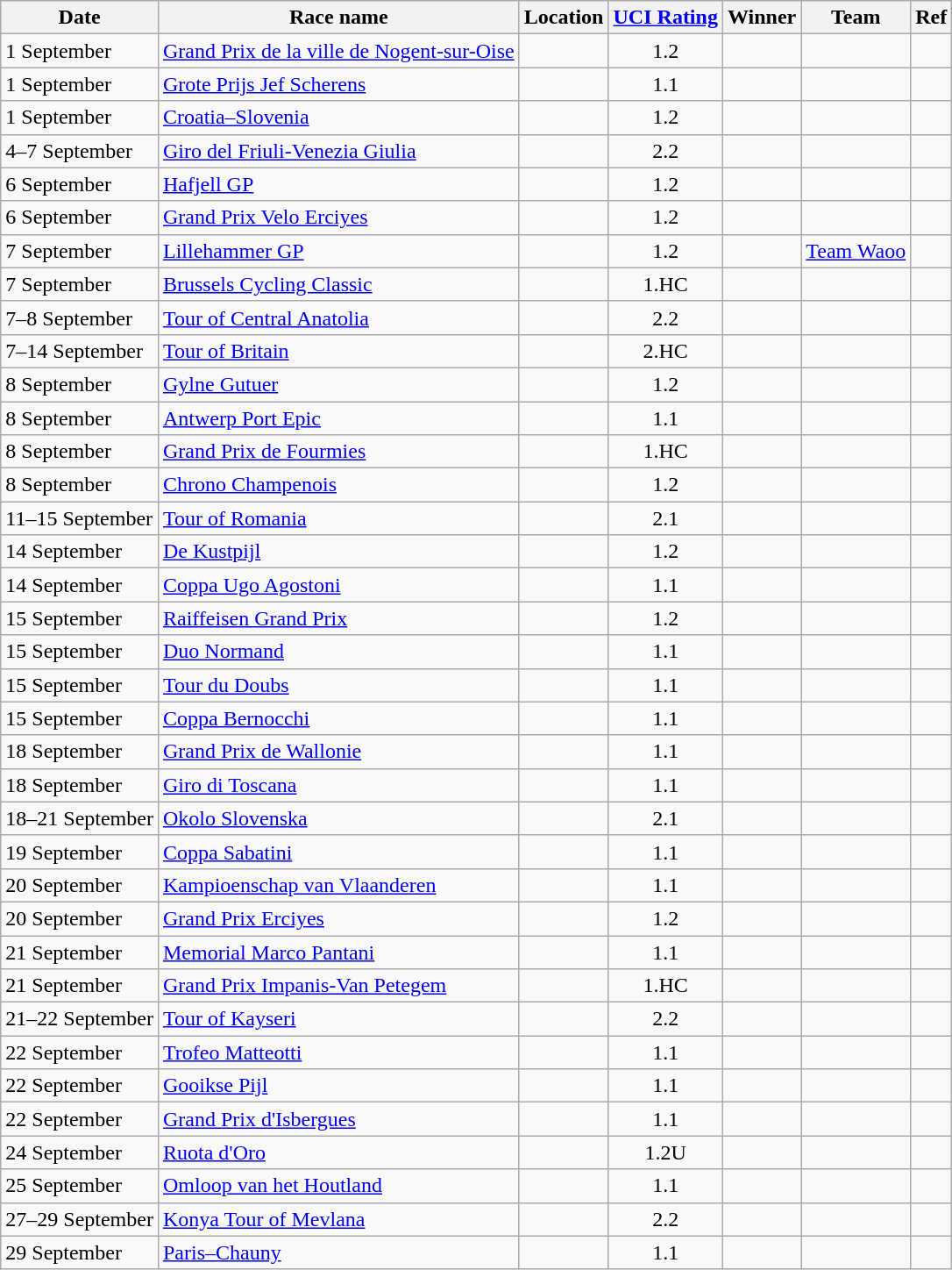<table class="wikitable sortable">
<tr>
<th>Date</th>
<th>Race name</th>
<th>Location</th>
<th><a href='#'>UCI Rating</a></th>
<th>Winner</th>
<th>Team</th>
<th>Ref</th>
</tr>
<tr>
<td>1 September</td>
<td><a href='#'>Grand Prix de la ville de Nogent-sur-Oise</a></td>
<td></td>
<td align=center>1.2</td>
<td></td>
<td></td>
<td align=center></td>
</tr>
<tr>
<td>1 September</td>
<td><a href='#'>Grote Prijs Jef Scherens</a></td>
<td></td>
<td align=center>1.1</td>
<td></td>
<td></td>
<td align=center></td>
</tr>
<tr>
<td>1 September</td>
<td><a href='#'>Croatia–Slovenia</a></td>
<td></td>
<td align=center>1.2</td>
<td></td>
<td></td>
<td align=center></td>
</tr>
<tr>
<td>4–7 September</td>
<td><a href='#'>Giro del Friuli-Venezia Giulia</a></td>
<td></td>
<td align=center>2.2</td>
<td></td>
<td></td>
<td align=center></td>
</tr>
<tr>
<td>6 September</td>
<td><a href='#'>Hafjell GP</a></td>
<td></td>
<td align=center>1.2</td>
<td></td>
<td></td>
<td align=center></td>
</tr>
<tr>
<td>6 September</td>
<td><a href='#'>Grand Prix Velo Erciyes</a></td>
<td></td>
<td align=center>1.2</td>
<td></td>
<td></td>
<td align=center></td>
</tr>
<tr>
<td>7 September</td>
<td><a href='#'>Lillehammer GP</a></td>
<td></td>
<td align=center>1.2</td>
<td></td>
<td><a href='#'>Team Waoo</a></td>
<td align=center></td>
</tr>
<tr>
<td>7 September</td>
<td><a href='#'>Brussels Cycling Classic</a></td>
<td></td>
<td align=center>1.HC</td>
<td></td>
<td></td>
<td align=center></td>
</tr>
<tr>
<td>7–8 September</td>
<td><a href='#'>Tour of Central Anatolia</a></td>
<td></td>
<td align=center>2.2</td>
<td></td>
<td></td>
<td align=center></td>
</tr>
<tr>
<td>7–14 September</td>
<td><a href='#'>Tour of Britain</a></td>
<td></td>
<td align=center>2.HC</td>
<td></td>
<td></td>
<td align=center></td>
</tr>
<tr>
<td>8 September</td>
<td><a href='#'>Gylne Gutuer</a></td>
<td></td>
<td align=center>1.2</td>
<td></td>
<td></td>
<td align=center></td>
</tr>
<tr>
<td>8 September</td>
<td><a href='#'>Antwerp Port Epic</a></td>
<td></td>
<td align=center>1.1</td>
<td></td>
<td></td>
<td align=center></td>
</tr>
<tr>
<td>8 September</td>
<td><a href='#'>Grand Prix de Fourmies</a></td>
<td></td>
<td align=center>1.HC</td>
<td></td>
<td></td>
<td align=center></td>
</tr>
<tr>
<td>8 September</td>
<td><a href='#'>Chrono Champenois</a></td>
<td></td>
<td align=center>1.2</td>
<td></td>
<td></td>
<td align=center></td>
</tr>
<tr>
<td>11–15 September</td>
<td><a href='#'>Tour of Romania</a></td>
<td></td>
<td align=center>2.1</td>
<td></td>
<td></td>
<td align=center></td>
</tr>
<tr>
<td>14 September</td>
<td><a href='#'>De Kustpijl</a></td>
<td></td>
<td align=center>1.2</td>
<td></td>
<td></td>
<td align=center></td>
</tr>
<tr>
<td>14 September</td>
<td><a href='#'>Coppa Ugo Agostoni</a></td>
<td></td>
<td align=center>1.1</td>
<td></td>
<td></td>
<td align=center></td>
</tr>
<tr>
<td>15 September</td>
<td><a href='#'>Raiffeisen Grand Prix</a></td>
<td></td>
<td align=center>1.2</td>
<td></td>
<td></td>
<td align=center></td>
</tr>
<tr>
<td>15 September</td>
<td><a href='#'>Duo Normand</a></td>
<td></td>
<td align=center>1.1</td>
<td><br></td>
<td></td>
<td align=center></td>
</tr>
<tr>
<td>15 September</td>
<td><a href='#'>Tour du Doubs</a></td>
<td></td>
<td align=center>1.1</td>
<td></td>
<td></td>
<td align=center></td>
</tr>
<tr>
<td>15 September</td>
<td><a href='#'>Coppa Bernocchi</a></td>
<td></td>
<td align=center>1.1</td>
<td></td>
<td></td>
<td align=center></td>
</tr>
<tr>
<td>18 September</td>
<td><a href='#'>Grand Prix de Wallonie</a></td>
<td></td>
<td align=center>1.1</td>
<td></td>
<td></td>
<td align=center></td>
</tr>
<tr>
<td>18 September</td>
<td><a href='#'>Giro di Toscana</a></td>
<td></td>
<td align=center>1.1</td>
<td></td>
<td></td>
<td align=center></td>
</tr>
<tr>
<td>18–21 September</td>
<td><a href='#'>Okolo Slovenska</a></td>
<td></td>
<td align=center>2.1</td>
<td></td>
<td></td>
<td align=center></td>
</tr>
<tr>
<td>19 September</td>
<td><a href='#'>Coppa Sabatini</a></td>
<td></td>
<td align=center>1.1</td>
<td></td>
<td></td>
<td align=center></td>
</tr>
<tr>
<td>20 September</td>
<td><a href='#'>Kampioenschap van Vlaanderen</a></td>
<td></td>
<td align=center>1.1</td>
<td></td>
<td></td>
<td align=center></td>
</tr>
<tr>
<td>20 September</td>
<td><a href='#'>Grand Prix Erciyes</a></td>
<td></td>
<td align=center>1.2</td>
<td></td>
<td></td>
<td align=center></td>
</tr>
<tr>
<td>21 September</td>
<td><a href='#'>Memorial Marco Pantani</a></td>
<td></td>
<td align=center>1.1</td>
<td></td>
<td></td>
<td align=center></td>
</tr>
<tr>
<td>21 September</td>
<td><a href='#'>Grand Prix Impanis-Van Petegem</a></td>
<td></td>
<td align=center>1.HC</td>
<td></td>
<td></td>
<td align=center></td>
</tr>
<tr>
<td>21–22 September</td>
<td><a href='#'>Tour of Kayseri</a></td>
<td></td>
<td align=center>2.2</td>
<td></td>
<td></td>
<td align=center></td>
</tr>
<tr>
<td>22 September</td>
<td><a href='#'>Trofeo Matteotti</a></td>
<td></td>
<td align=center>1.1</td>
<td></td>
<td></td>
<td align=center></td>
</tr>
<tr>
<td>22 September</td>
<td><a href='#'>Gooikse Pijl</a></td>
<td></td>
<td align=center>1.1</td>
<td></td>
<td></td>
<td align=center></td>
</tr>
<tr>
<td>22 September</td>
<td><a href='#'>Grand Prix d'Isbergues</a></td>
<td></td>
<td align=center>1.1</td>
<td></td>
<td></td>
<td align=center></td>
</tr>
<tr>
<td>24 September</td>
<td><a href='#'>Ruota d'Oro</a></td>
<td></td>
<td align=center>1.2U</td>
<td></td>
<td></td>
<td align=center></td>
</tr>
<tr>
<td>25 September</td>
<td><a href='#'>Omloop van het Houtland</a></td>
<td></td>
<td align=center>1.1</td>
<td></td>
<td></td>
<td align=center></td>
</tr>
<tr>
<td>27–29 September</td>
<td><a href='#'>Konya Tour of Mevlana</a></td>
<td></td>
<td align=center>2.2</td>
<td></td>
<td></td>
<td align=center></td>
</tr>
<tr>
<td>29 September</td>
<td><a href='#'>Paris–Chauny</a></td>
<td></td>
<td align=center>1.1</td>
<td></td>
<td></td>
<td align=center></td>
</tr>
</table>
